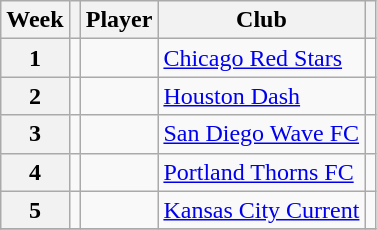<table class="wikitable sortable">
<tr>
<th scope="col">Week</th>
<th scope="col"></th>
<th scope="col">Player</th>
<th scope="col">Club</th>
<th scope="col"></th>
</tr>
<tr>
<th scope="row">1</th>
<td></td>
<td></td>
<td><a href='#'>Chicago Red Stars</a></td>
<td></td>
</tr>
<tr>
<th scope="row">2</th>
<td></td>
<td></td>
<td><a href='#'>Houston Dash</a></td>
<td></td>
</tr>
<tr>
<th scope="row">3</th>
<td></td>
<td></td>
<td><a href='#'>San Diego Wave FC</a></td>
<td></td>
</tr>
<tr>
<th scope="row">4</th>
<td></td>
<td></td>
<td><a href='#'>Portland Thorns FC</a></td>
<td></td>
</tr>
<tr>
<th scope="row">5</th>
<td></td>
<td></td>
<td><a href='#'>Kansas City Current</a></td>
<td></td>
</tr>
<tr>
</tr>
</table>
